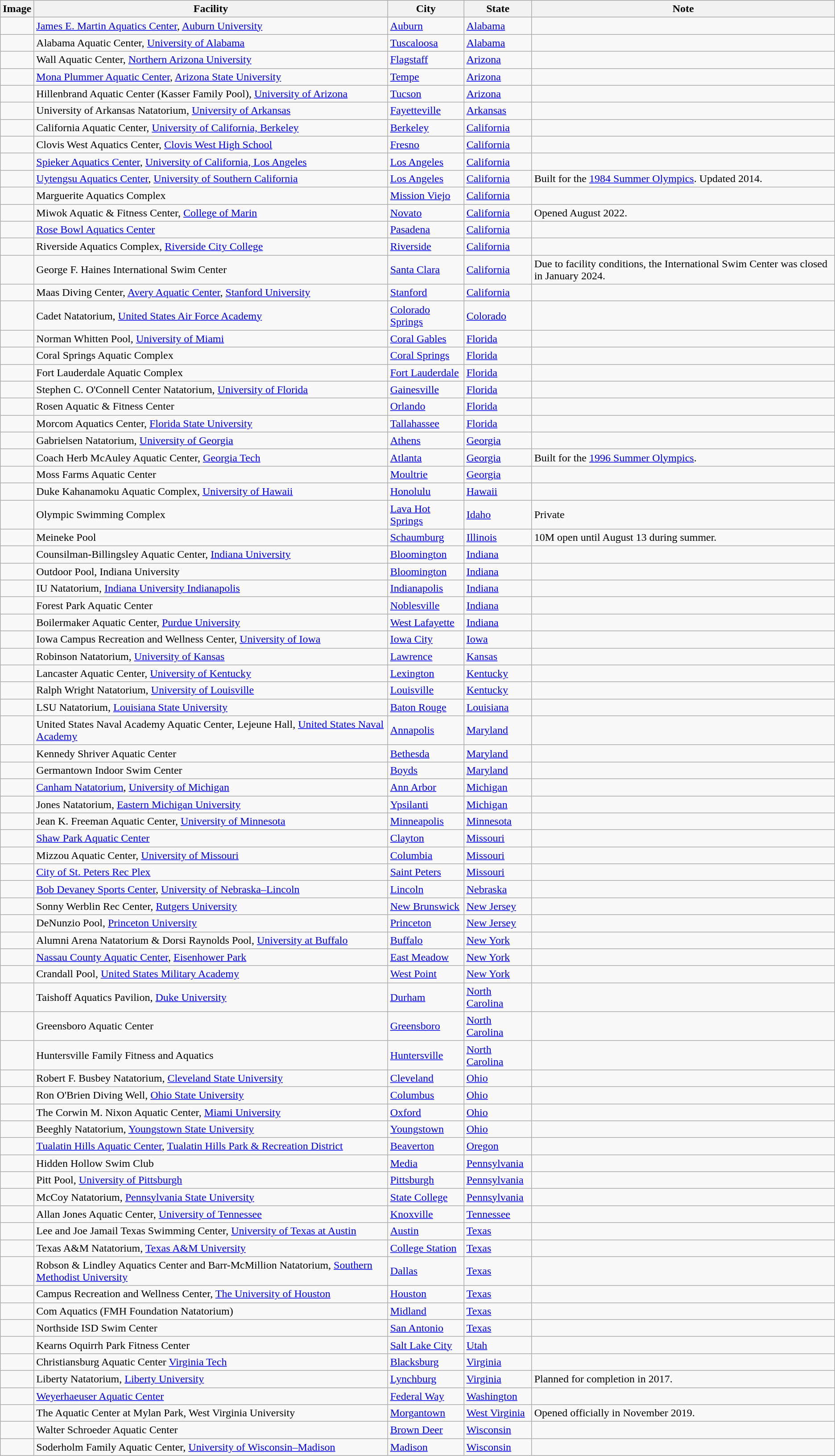<table class="wikitable sortable">
<tr>
<th scope="col">Image</th>
<th scope="col">Facility</th>
<th scope="col">City</th>
<th scope="col">State</th>
<th scope="col">Note</th>
</tr>
<tr>
<td></td>
<td scope="row"><a href='#'>James E. Martin Aquatics Center</a>, <a href='#'>Auburn University</a></td>
<td><a href='#'>Auburn</a></td>
<td><a href='#'>Alabama</a></td>
<td></td>
</tr>
<tr>
<td></td>
<td scope="row">Alabama Aquatic Center, <a href='#'>University of Alabama</a></td>
<td><a href='#'>Tuscaloosa</a></td>
<td><a href='#'>Alabama</a></td>
<td></td>
</tr>
<tr>
<td></td>
<td scope="row">Wall Aquatic Center, <a href='#'>Northern Arizona University</a></td>
<td><a href='#'>Flagstaff</a></td>
<td><a href='#'>Arizona</a></td>
<td></td>
</tr>
<tr>
<td></td>
<td scope="row"><a href='#'>Mona Plummer Aquatic Center</a>, <a href='#'>Arizona State University</a></td>
<td><a href='#'>Tempe</a></td>
<td><a href='#'>Arizona</a></td>
<td></td>
</tr>
<tr>
<td></td>
<td scope="row">Hillenbrand Aquatic Center (Kasser Family Pool), <a href='#'>University of Arizona</a></td>
<td><a href='#'>Tucson</a></td>
<td><a href='#'>Arizona</a></td>
<td>  </td>
</tr>
<tr>
<td></td>
<td scope="row">University of Arkansas Natatorium, <a href='#'>University of Arkansas</a></td>
<td><a href='#'>Fayetteville</a></td>
<td><a href='#'>Arkansas</a></td>
<td></td>
</tr>
<tr>
<td></td>
<td scope="row">California Aquatic Center, <a href='#'>University of California, Berkeley</a></td>
<td><a href='#'>Berkeley</a></td>
<td><a href='#'>California</a></td>
<td>  </td>
</tr>
<tr>
<td></td>
<td scope="row">Clovis West Aquatics Center, <a href='#'>Clovis West High School</a></td>
<td><a href='#'>Fresno</a></td>
<td><a href='#'>California</a></td>
<td></td>
</tr>
<tr>
<td></td>
<td scope="row"><a href='#'>Spieker Aquatics Center</a>, <a href='#'>University of California, Los Angeles</a></td>
<td><a href='#'>Los Angeles</a></td>
<td><a href='#'>California</a></td>
<td>  </td>
</tr>
<tr>
<td></td>
<td scope="row"><a href='#'>Uytengsu Aquatics Center</a>, <a href='#'>University of Southern California</a></td>
<td><a href='#'>Los Angeles</a></td>
<td><a href='#'>California</a></td>
<td>Built for the <a href='#'>1984 Summer Olympics</a>. Updated 2014.</td>
</tr>
<tr>
<td></td>
<td scope="row">Marguerite Aquatics Complex</td>
<td><a href='#'>Mission Viejo</a></td>
<td><a href='#'>California</a></td>
<td></td>
</tr>
<tr>
<td></td>
<td scope="row">Miwok Aquatic & Fitness Center, <a href='#'>College of Marin</a></td>
<td><a href='#'>Novato</a></td>
<td><a href='#'>California</a></td>
<td>Opened August 2022.</td>
</tr>
<tr>
<td></td>
<td scope="row"><a href='#'>Rose Bowl Aquatics Center</a></td>
<td><a href='#'>Pasadena</a></td>
<td><a href='#'>California</a></td>
<td>  </td>
</tr>
<tr>
<td></td>
<td scope="row">Riverside Aquatics Complex, <a href='#'>Riverside City College</a></td>
<td><a href='#'>Riverside</a></td>
<td><a href='#'>California</a></td>
<td></td>
</tr>
<tr>
<td></td>
<td scope="row">George F. Haines International Swim Center</td>
<td><a href='#'>Santa Clara</a></td>
<td><a href='#'>California</a></td>
<td>Due to facility conditions, the International Swim Center was closed in January 2024.</td>
</tr>
<tr>
<td></td>
<td scope="row">Maas Diving Center, <a href='#'>Avery Aquatic Center</a>, <a href='#'>Stanford University</a></td>
<td><a href='#'>Stanford</a></td>
<td><a href='#'>California</a></td>
<td></td>
</tr>
<tr>
<td></td>
<td scope="row">Cadet Natatorium, <a href='#'>United States Air Force Academy</a></td>
<td><a href='#'>Colorado Springs</a></td>
<td><a href='#'>Colorado</a></td>
<td></td>
</tr>
<tr>
<td></td>
<td scope="row">Norman Whitten Pool, <a href='#'>University of Miami</a></td>
<td><a href='#'>Coral Gables</a></td>
<td><a href='#'>Florida</a></td>
<td></td>
</tr>
<tr>
<td></td>
<td scope="row">Coral Springs Aquatic Complex</td>
<td><a href='#'>Coral Springs</a></td>
<td><a href='#'>Florida</a></td>
<td></td>
</tr>
<tr>
<td></td>
<td scope="row">Fort Lauderdale Aquatic Complex</td>
<td><a href='#'>Fort Lauderdale</a></td>
<td><a href='#'>Florida</a></td>
<td></td>
</tr>
<tr>
<td></td>
<td scope="row">Stephen C. O'Connell Center Natatorium, <a href='#'>University of Florida</a></td>
<td><a href='#'>Gainesville</a></td>
<td><a href='#'>Florida</a></td>
<td></td>
</tr>
<tr>
<td></td>
<td scope="row">Rosen Aquatic & Fitness Center</td>
<td><a href='#'>Orlando</a></td>
<td><a href='#'>Florida</a></td>
<td></td>
</tr>
<tr>
<td></td>
<td scope="row">Morcom Aquatics Center, <a href='#'>Florida State University</a></td>
<td><a href='#'>Tallahassee</a></td>
<td><a href='#'>Florida</a></td>
<td></td>
</tr>
<tr>
<td></td>
<td scope="row">Gabrielsen Natatorium, <a href='#'>University of Georgia</a></td>
<td><a href='#'>Athens</a></td>
<td><a href='#'>Georgia</a></td>
<td></td>
</tr>
<tr>
<td></td>
<td scope="row">Coach Herb McAuley Aquatic Center, <a href='#'>Georgia Tech</a></td>
<td><a href='#'>Atlanta</a></td>
<td><a href='#'>Georgia</a></td>
<td>Built for the <a href='#'>1996 Summer Olympics</a>.</td>
</tr>
<tr>
<td></td>
<td scope="row">Moss Farms Aquatic Center</td>
<td><a href='#'>Moultrie</a></td>
<td><a href='#'>Georgia</a></td>
<td></td>
</tr>
<tr>
<td></td>
<td scope="row">Duke Kahanamoku Aquatic Complex, <a href='#'>University of Hawaii</a></td>
<td><a href='#'>Honolulu</a></td>
<td><a href='#'>Hawaii</a></td>
<td></td>
</tr>
<tr>
<td></td>
<td scope="row">Olympic Swimming Complex</td>
<td><a href='#'>Lava Hot Springs</a></td>
<td><a href='#'>Idaho</a></td>
<td>Private</td>
</tr>
<tr>
<td></td>
<td scope="row">Meineke Pool</td>
<td><a href='#'>Schaumburg</a></td>
<td><a href='#'>Illinois</a></td>
<td>10M open until August 13 during summer.</td>
</tr>
<tr>
<td></td>
<td scope="row">Counsilman-Billingsley Aquatic Center, <a href='#'>Indiana University</a></td>
<td><a href='#'>Bloomington</a></td>
<td><a href='#'>Indiana</a></td>
<td></td>
</tr>
<tr>
<td></td>
<td scope="row">Outdoor Pool, Indiana University</td>
<td><a href='#'>Bloomington</a></td>
<td><a href='#'>Indiana</a></td>
<td></td>
</tr>
<tr>
<td></td>
<td scope="row">IU Natatorium, <a href='#'>Indiana University Indianapolis</a></td>
<td><a href='#'>Indianapolis</a></td>
<td><a href='#'>Indiana</a></td>
<td></td>
</tr>
<tr>
<td></td>
<td scope="row">Forest Park Aquatic Center</td>
<td><a href='#'>Noblesville</a></td>
<td><a href='#'>Indiana</a></td>
<td></td>
</tr>
<tr>
<td></td>
<td scope="row">Boilermaker Aquatic Center, <a href='#'>Purdue University</a></td>
<td><a href='#'>West Lafayette</a></td>
<td><a href='#'>Indiana</a></td>
<td></td>
</tr>
<tr>
<td></td>
<td scope="row">Iowa Campus Recreation and Wellness Center, <a href='#'>University of Iowa</a></td>
<td><a href='#'>Iowa City</a></td>
<td><a href='#'>Iowa</a></td>
<td></td>
</tr>
<tr>
<td></td>
<td scope="row">Robinson Natatorium, <a href='#'>University of Kansas</a></td>
<td><a href='#'>Lawrence</a></td>
<td><a href='#'>Kansas</a></td>
<td></td>
</tr>
<tr>
<td></td>
<td scope="row">Lancaster Aquatic Center, <a href='#'>University of Kentucky</a></td>
<td><a href='#'>Lexington</a></td>
<td><a href='#'>Kentucky</a></td>
<td></td>
</tr>
<tr>
<td></td>
<td scope="row">Ralph Wright Natatorium, <a href='#'>University of Louisville</a></td>
<td><a href='#'>Louisville</a></td>
<td><a href='#'>Kentucky</a></td>
<td></td>
</tr>
<tr>
<td></td>
<td scope="row">LSU Natatorium, <a href='#'>Louisiana State University</a></td>
<td><a href='#'>Baton Rouge</a></td>
<td><a href='#'>Louisiana</a></td>
<td></td>
</tr>
<tr>
<td></td>
<td scope="row">United States Naval Academy Aquatic Center, Lejeune Hall, <a href='#'>United States Naval Academy</a></td>
<td><a href='#'>Annapolis</a></td>
<td><a href='#'>Maryland</a></td>
<td></td>
</tr>
<tr>
<td></td>
<td scope="row">Kennedy Shriver Aquatic Center</td>
<td><a href='#'>Bethesda</a></td>
<td><a href='#'>Maryland</a></td>
<td></td>
</tr>
<tr>
<td></td>
<td scope="row">Germantown Indoor Swim Center</td>
<td><a href='#'>Boyds</a></td>
<td><a href='#'>Maryland</a></td>
<td></td>
</tr>
<tr>
<td></td>
<td scope="row"><a href='#'>Canham Natatorium</a>, <a href='#'>University of Michigan</a></td>
<td><a href='#'>Ann Arbor</a></td>
<td><a href='#'>Michigan</a></td>
<td></td>
</tr>
<tr>
<td></td>
<td scope="row">Jones Natatorium, <a href='#'>Eastern Michigan University</a></td>
<td><a href='#'>Ypsilanti</a></td>
<td><a href='#'>Michigan</a></td>
<td></td>
</tr>
<tr>
<td></td>
<td scope="row">Jean K. Freeman Aquatic Center, <a href='#'>University of Minnesota</a></td>
<td><a href='#'>Minneapolis</a></td>
<td><a href='#'>Minnesota</a></td>
<td></td>
</tr>
<tr>
<td></td>
<td scope="row"><a href='#'>Shaw Park Aquatic Center</a></td>
<td><a href='#'>Clayton</a></td>
<td><a href='#'>Missouri</a></td>
<td>  </td>
</tr>
<tr>
<td></td>
<td scope="row">Mizzou Aquatic Center, <a href='#'>University of Missouri</a></td>
<td><a href='#'>Columbia</a></td>
<td><a href='#'>Missouri</a></td>
<td></td>
</tr>
<tr>
<td></td>
<td scope="row"><a href='#'>City of St. Peters Rec Plex</a></td>
<td><a href='#'>Saint Peters</a></td>
<td><a href='#'>Missouri</a></td>
<td>  </td>
</tr>
<tr>
<td></td>
<td scope="row"><a href='#'>Bob Devaney Sports Center</a>, <a href='#'>University of Nebraska–Lincoln</a></td>
<td><a href='#'>Lincoln</a></td>
<td><a href='#'>Nebraska</a></td>
<td>  </td>
</tr>
<tr>
<td></td>
<td scope="row">Sonny Werblin Rec Center, <a href='#'>Rutgers University</a></td>
<td><a href='#'>New Brunswick</a></td>
<td><a href='#'>New Jersey</a></td>
<td></td>
</tr>
<tr>
<td></td>
<td scope="row">DeNunzio Pool, <a href='#'>Princeton University</a></td>
<td><a href='#'>Princeton</a></td>
<td><a href='#'>New Jersey</a></td>
<td></td>
</tr>
<tr>
<td></td>
<td scope="row">Alumni Arena Natatorium & Dorsi Raynolds Pool, <a href='#'>University at Buffalo</a></td>
<td><a href='#'>Buffalo</a></td>
<td><a href='#'>New York</a></td>
<td></td>
</tr>
<tr>
<td></td>
<td scope="row"><a href='#'>Nassau County Aquatic Center</a>, <a href='#'>Eisenhower Park</a></td>
<td><a href='#'>East Meadow</a></td>
<td><a href='#'>New York</a></td>
<td></td>
</tr>
<tr>
<td></td>
<td scope="row">Crandall Pool, <a href='#'>United States Military Academy</a></td>
<td><a href='#'>West Point</a></td>
<td><a href='#'>New York</a></td>
<td> </td>
</tr>
<tr>
<td></td>
<td scope="row">Taishoff Aquatics Pavilion, <a href='#'>Duke University</a></td>
<td><a href='#'>Durham</a></td>
<td><a href='#'>North Carolina</a></td>
<td></td>
</tr>
<tr>
<td></td>
<td scope="row">Greensboro Aquatic Center</td>
<td><a href='#'>Greensboro</a></td>
<td><a href='#'>North Carolina</a></td>
<td>  </td>
</tr>
<tr>
<td></td>
<td scope="row">Huntersville Family Fitness and Aquatics</td>
<td><a href='#'>Huntersville</a></td>
<td><a href='#'>North Carolina</a></td>
<td></td>
</tr>
<tr>
<td></td>
<td scope="row">Robert F. Busbey Natatorium, <a href='#'>Cleveland State University</a></td>
<td><a href='#'>Cleveland</a></td>
<td><a href='#'>Ohio</a></td>
<td></td>
</tr>
<tr>
<td></td>
<td scope="row">Ron O'Brien Diving Well, <a href='#'>Ohio State University</a></td>
<td><a href='#'>Columbus</a></td>
<td><a href='#'>Ohio</a></td>
<td></td>
</tr>
<tr>
<td></td>
<td scope="row">The Corwin M. Nixon Aquatic Center, <a href='#'>Miami University</a></td>
<td><a href='#'>Oxford</a></td>
<td><a href='#'>Ohio</a></td>
<td>  </td>
</tr>
<tr>
<td></td>
<td scope="row">Beeghly Natatorium, <a href='#'>Youngstown State University</a></td>
<td><a href='#'>Youngstown</a></td>
<td><a href='#'>Ohio</a></td>
<td></td>
</tr>
<tr>
<td></td>
<td scope="row"><a href='#'>Tualatin Hills Aquatic Center</a>, <a href='#'>Tualatin Hills Park & Recreation District</a></td>
<td><a href='#'>Beaverton</a></td>
<td><a href='#'>Oregon</a></td>
<td></td>
</tr>
<tr>
<td></td>
<td scope="row">Hidden Hollow Swim Club</td>
<td><a href='#'>Media</a></td>
<td><a href='#'>Pennsylvania</a></td>
<td></td>
</tr>
<tr>
<td></td>
<td scope="row">Pitt Pool, <a href='#'>University of Pittsburgh</a></td>
<td><a href='#'>Pittsburgh</a></td>
<td><a href='#'>Pennsylvania</a></td>
<td></td>
</tr>
<tr>
<td></td>
<td scope="row">McCoy Natatorium, <a href='#'>Pennsylvania State University</a></td>
<td><a href='#'>State College</a></td>
<td><a href='#'>Pennsylvania</a></td>
<td></td>
</tr>
<tr>
<td></td>
<td scope="row">Allan Jones Aquatic Center, <a href='#'>University of Tennessee</a></td>
<td><a href='#'>Knoxville</a></td>
<td><a href='#'>Tennessee</a></td>
<td></td>
</tr>
<tr>
<td></td>
<td scope="row">Lee and Joe Jamail Texas Swimming Center, <a href='#'>University of Texas at Austin</a></td>
<td><a href='#'>Austin</a></td>
<td><a href='#'>Texas</a></td>
<td></td>
</tr>
<tr>
<td></td>
<td scope="row">Texas A&M Natatorium, <a href='#'>Texas A&M University</a></td>
<td><a href='#'>College Station</a></td>
<td><a href='#'>Texas</a></td>
<td></td>
</tr>
<tr>
<td></td>
<td scope="row">Robson & Lindley Aquatics Center and Barr-McMillion Natatorium, <a href='#'>Southern Methodist University</a></td>
<td><a href='#'>Dallas</a></td>
<td><a href='#'>Texas</a></td>
<td></td>
</tr>
<tr>
<td></td>
<td scope="row">Campus Recreation and Wellness Center, <a href='#'>The University of Houston</a></td>
<td><a href='#'>Houston</a></td>
<td><a href='#'>Texas</a></td>
<td></td>
</tr>
<tr>
<td></td>
<td scope="row">Com Aquatics (FMH Foundation Natatorium)</td>
<td><a href='#'>Midland</a></td>
<td><a href='#'>Texas</a></td>
<td> </td>
</tr>
<tr>
<td></td>
<td scope="row">Northside ISD Swim Center</td>
<td><a href='#'>San Antonio</a></td>
<td><a href='#'>Texas</a></td>
<td>  </td>
</tr>
<tr>
<td></td>
<td scope="row">Kearns Oquirrh Park Fitness Center</td>
<td><a href='#'>Salt Lake City</a></td>
<td><a href='#'>Utah</a></td>
<td></td>
</tr>
<tr>
<td></td>
<td scope="row">Christiansburg Aquatic Center <a href='#'>Virginia Tech</a></td>
<td><a href='#'>Blacksburg</a></td>
<td><a href='#'>Virginia</a></td>
<td></td>
</tr>
<tr>
<td></td>
<td scope="row">Liberty Natatorium, <a href='#'>Liberty University</a></td>
<td><a href='#'>Lynchburg</a></td>
<td><a href='#'>Virginia</a></td>
<td>Planned for completion in 2017.</td>
</tr>
<tr>
<td></td>
<td scope="row"><a href='#'>Weyerhaeuser Aquatic Center</a></td>
<td><a href='#'>Federal Way</a></td>
<td><a href='#'>Washington</a></td>
<td></td>
</tr>
<tr>
<td></td>
<td scope="row">The Aquatic Center at Mylan Park, West Virginia University</td>
<td><a href='#'>Morgantown</a></td>
<td><a href='#'>West Virginia</a></td>
<td>Opened officially in November 2019.</td>
</tr>
<tr>
<td></td>
<td scope="row">Walter Schroeder Aquatic Center</td>
<td><a href='#'>Brown Deer</a></td>
<td><a href='#'>Wisconsin</a></td>
<td></td>
</tr>
<tr>
<td></td>
<td scope="row">Soderholm Family Aquatic Center, <a href='#'>University of Wisconsin–Madison</a></td>
<td><a href='#'>Madison</a></td>
<td><a href='#'>Wisconsin</a></td>
<td></td>
</tr>
</table>
